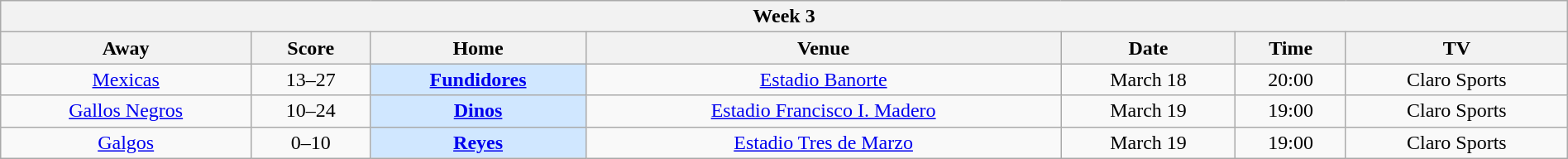<table class="wikitable mw-collapsible mw-collapsed" style="width:100%;">
<tr>
<th colspan="8">Week 3</th>
</tr>
<tr>
<th>Away</th>
<th>Score</th>
<th>Home</th>
<th>Venue</th>
<th>Date</th>
<th>Time</th>
<th>TV</th>
</tr>
<tr align="center">
<td><a href='#'>Mexicas</a></td>
<td>13–27</td>
<td bgcolor="#D0E7FF"><strong><a href='#'>Fundidores</a></strong></td>
<td><a href='#'>Estadio Banorte</a></td>
<td>March 18</td>
<td>20:00</td>
<td>Claro Sports</td>
</tr>
<tr align="center">
<td><a href='#'>Gallos Negros</a></td>
<td>10–24</td>
<td bgcolor="#D0E7FF"><strong><a href='#'>Dinos</a></strong></td>
<td><a href='#'>Estadio Francisco I. Madero</a></td>
<td>March 19</td>
<td>19:00</td>
<td>Claro Sports</td>
</tr>
<tr align="center">
<td><a href='#'>Galgos</a></td>
<td>0–10</td>
<td bgcolor="#D0E7FF"><strong><a href='#'>Reyes</a></strong></td>
<td><a href='#'>Estadio Tres de Marzo</a></td>
<td>March 19</td>
<td>19:00</td>
<td>Claro Sports</td>
</tr>
</table>
